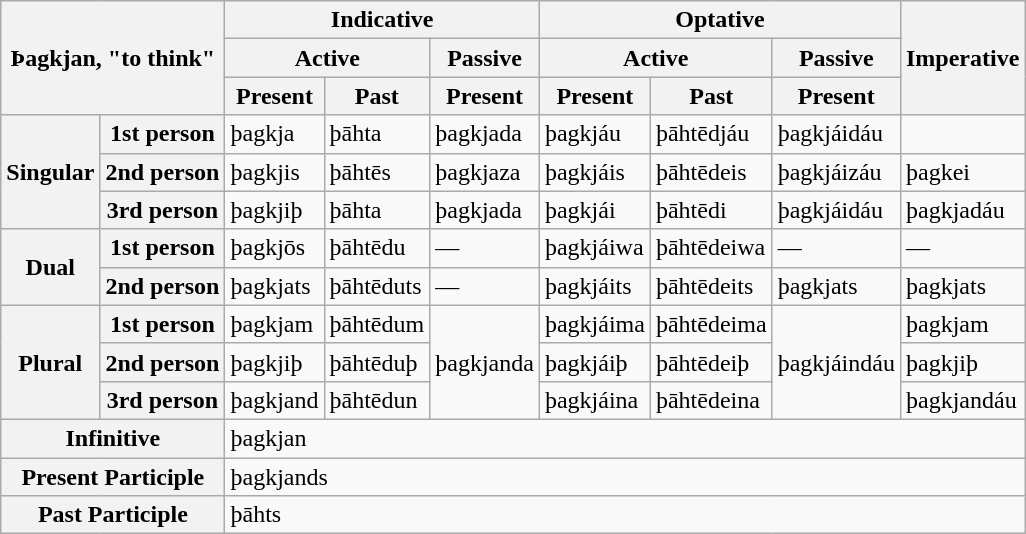<table class="wikitable mw-collapsible">
<tr>
<th colspan="2" rowspan="3">Þagkjan, "to think"</th>
<th colspan="3">Indicative</th>
<th colspan="3">Optative</th>
<th rowspan="3">Imperative</th>
</tr>
<tr>
<th colspan="2">Active</th>
<th>Passive</th>
<th colspan="2">Active</th>
<th>Passive</th>
</tr>
<tr>
<th>Present</th>
<th>Past</th>
<th>Present</th>
<th>Present</th>
<th>Past</th>
<th>Present</th>
</tr>
<tr>
<th rowspan="3">Singular</th>
<th>1st person</th>
<td>þagkja</td>
<td>þāhta</td>
<td>þagkjada</td>
<td>þagkjáu</td>
<td>þāhtēdjáu</td>
<td>þagkjáidáu</td>
<td></td>
</tr>
<tr>
<th>2nd person</th>
<td>þagkjis</td>
<td>þāhtēs</td>
<td>þagkjaza</td>
<td>þagkjáis</td>
<td>þāhtēdeis</td>
<td>þagkjáizáu</td>
<td>þagkei</td>
</tr>
<tr>
<th>3rd person</th>
<td>þagkjiþ</td>
<td>þāhta</td>
<td>þagkjada</td>
<td>þagkjái</td>
<td>þāhtēdi</td>
<td>þagkjáidáu</td>
<td>þagkjadáu</td>
</tr>
<tr>
<th rowspan="2">Dual</th>
<th>1st person</th>
<td>þagkjōs</td>
<td>þāhtēdu</td>
<td>—</td>
<td>þagkjáiwa</td>
<td>þāhtēdeiwa</td>
<td>—</td>
<td>—</td>
</tr>
<tr>
<th>2nd person</th>
<td>þagkjats</td>
<td>þāhtēduts</td>
<td>—</td>
<td>þagkjáits</td>
<td>þāhtēdeits</td>
<td>þagkjats</td>
<td>þagkjats</td>
</tr>
<tr>
<th rowspan="3">Plural</th>
<th>1st person</th>
<td>þagkjam</td>
<td>þāhtēdum</td>
<td rowspan="3">þagkjanda</td>
<td>þagkjáima</td>
<td>þāhtēdeima</td>
<td rowspan="3">þagkjáindáu</td>
<td>þagkjam</td>
</tr>
<tr>
<th>2nd person</th>
<td>þagkjiþ</td>
<td>þāhtēduþ</td>
<td>þagkjáiþ</td>
<td>þāhtēdeiþ</td>
<td>þagkjiþ</td>
</tr>
<tr>
<th>3rd person</th>
<td>þagkjand</td>
<td>þāhtēdun</td>
<td>þagkjáina</td>
<td>þāhtēdeina</td>
<td>þagkjandáu</td>
</tr>
<tr>
<th colspan="2">Infinitive</th>
<td colspan="7">þagkjan</td>
</tr>
<tr>
<th colspan="2">Present Participle</th>
<td colspan="7">þagkjands</td>
</tr>
<tr>
<th colspan="2">Past Participle</th>
<td colspan="7">þāhts</td>
</tr>
</table>
